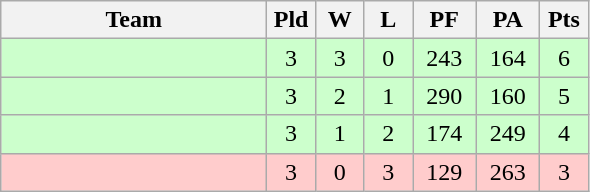<table class="wikitable" style="text-align:center;">
<tr>
<th width=170>Team</th>
<th width=25>Pld</th>
<th width=25>W</th>
<th width=25>L</th>
<th width=35>PF</th>
<th width=35>PA</th>
<th width=25>Pts</th>
</tr>
<tr bgcolor=#ccffcc>
<td style="text-align:left"></td>
<td>3</td>
<td>3</td>
<td>0</td>
<td>243</td>
<td>164</td>
<td>6</td>
</tr>
<tr bgcolor=#ccffcc>
<td style="text-align:left"></td>
<td>3</td>
<td>2</td>
<td>1</td>
<td>290</td>
<td>160</td>
<td>5</td>
</tr>
<tr bgcolor=#ccffcc>
<td style="text-align:left"></td>
<td>3</td>
<td>1</td>
<td>2</td>
<td>174</td>
<td>249</td>
<td>4</td>
</tr>
<tr bgcolor=#ffcccc>
<td style="text-align:left"></td>
<td>3</td>
<td>0</td>
<td>3</td>
<td>129</td>
<td>263</td>
<td>3</td>
</tr>
</table>
